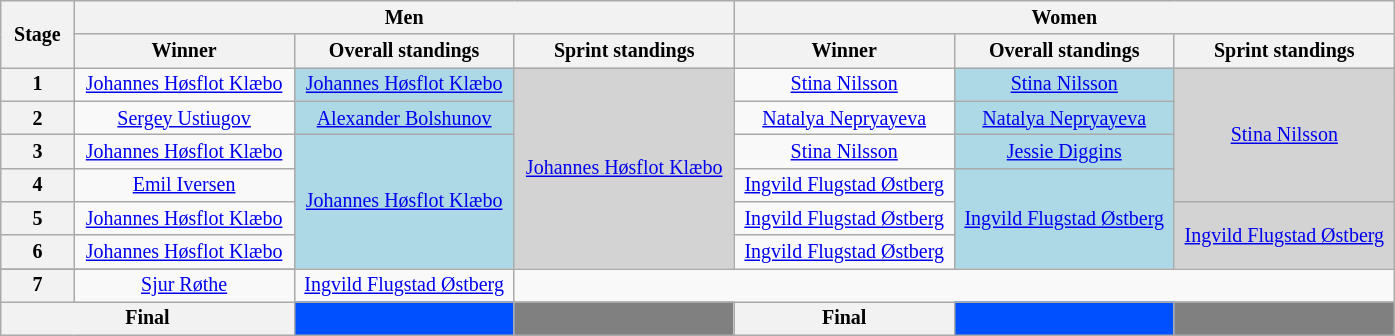<table class="wikitable" style="text-align: center; font-size:smaller">
<tr>
<th scope="col" style="width:5%;" rowspan="2">Stage</th>
<th scope="col" style="width:45%;" colspan="3">Men</th>
<th scope="col" style="width:45%;" colspan="3">Women</th>
</tr>
<tr>
<th scope="col" style="width:15%;">Winner</th>
<th scope="col" style="width:15%;">Overall standings<br></th>
<th scope="col" style="width:15%;">Sprint standings<br></th>
<th scope="col" style="width:15%;">Winner</th>
<th scope="col" style="width:15%;">Overall standings<br></th>
<th scope="col" style="width:15%;">Sprint standings<br></th>
</tr>
<tr>
<th scope="row">1</th>
<td><a href='#'>Johannes Høsflot Klæbo</a></td>
<td style="background:lightblue;"><a href='#'>Johannes Høsflot Klæbo</a></td>
<td style="background:lightgrey" rowspan=7><a href='#'>Johannes Høsflot Klæbo</a></td>
<td><a href='#'>Stina Nilsson</a></td>
<td style="background:lightblue;"><a href='#'>Stina Nilsson</a></td>
<td style="background:lightgrey" rowspan=4><a href='#'>Stina Nilsson</a></td>
</tr>
<tr>
<th scope="row">2</th>
<td><a href='#'>Sergey Ustiugov</a></td>
<td style="background:lightblue;"><a href='#'>Alexander Bolshunov</a></td>
<td><a href='#'>Natalya Nepryayeva</a></td>
<td style="background:lightblue;"><a href='#'>Natalya Nepryayeva</a></td>
</tr>
<tr>
<th scope="row">3</th>
<td><a href='#'>Johannes Høsflot Klæbo</a></td>
<td style="background:lightblue;" rowspan =5><a href='#'>Johannes Høsflot Klæbo</a></td>
<td><a href='#'>Stina Nilsson</a></td>
<td style="background:lightblue;"><a href='#'>Jessie Diggins</a></td>
</tr>
<tr>
<th scope="row">4</th>
<td><a href='#'>Emil Iversen</a></td>
<td><a href='#'>Ingvild Flugstad Østberg</a></td>
<td style="background:lightblue;" rowspan=4><a href='#'>Ingvild Flugstad Østberg</a></td>
</tr>
<tr>
<th scope="row">5</th>
<td><a href='#'>Johannes Høsflot Klæbo</a></td>
<td><a href='#'>Ingvild Flugstad Østberg</a></td>
<td style="background:lightgrey" rowspan =3><a href='#'>Ingvild Flugstad Østberg</a></td>
</tr>
<tr>
<th scope="row">6</th>
<td><a href='#'>Johannes Høsflot Klæbo</a></td>
<td><a href='#'>Ingvild Flugstad Østberg</a></td>
</tr>
<tr>
</tr>
<tr>
<th scope="row">7</th>
<td><a href='#'>Sjur Røthe</a></td>
<td><a href='#'>Ingvild Flugstad Østberg</a></td>
</tr>
<tr>
<th colspan="2">Final</th>
<td style="background:#0050FF;"></td>
<th style="background:grey"></th>
<th><strong>Final</strong></th>
<td style="background:#0050FF;"></td>
<th style="background:grey"></th>
</tr>
</table>
